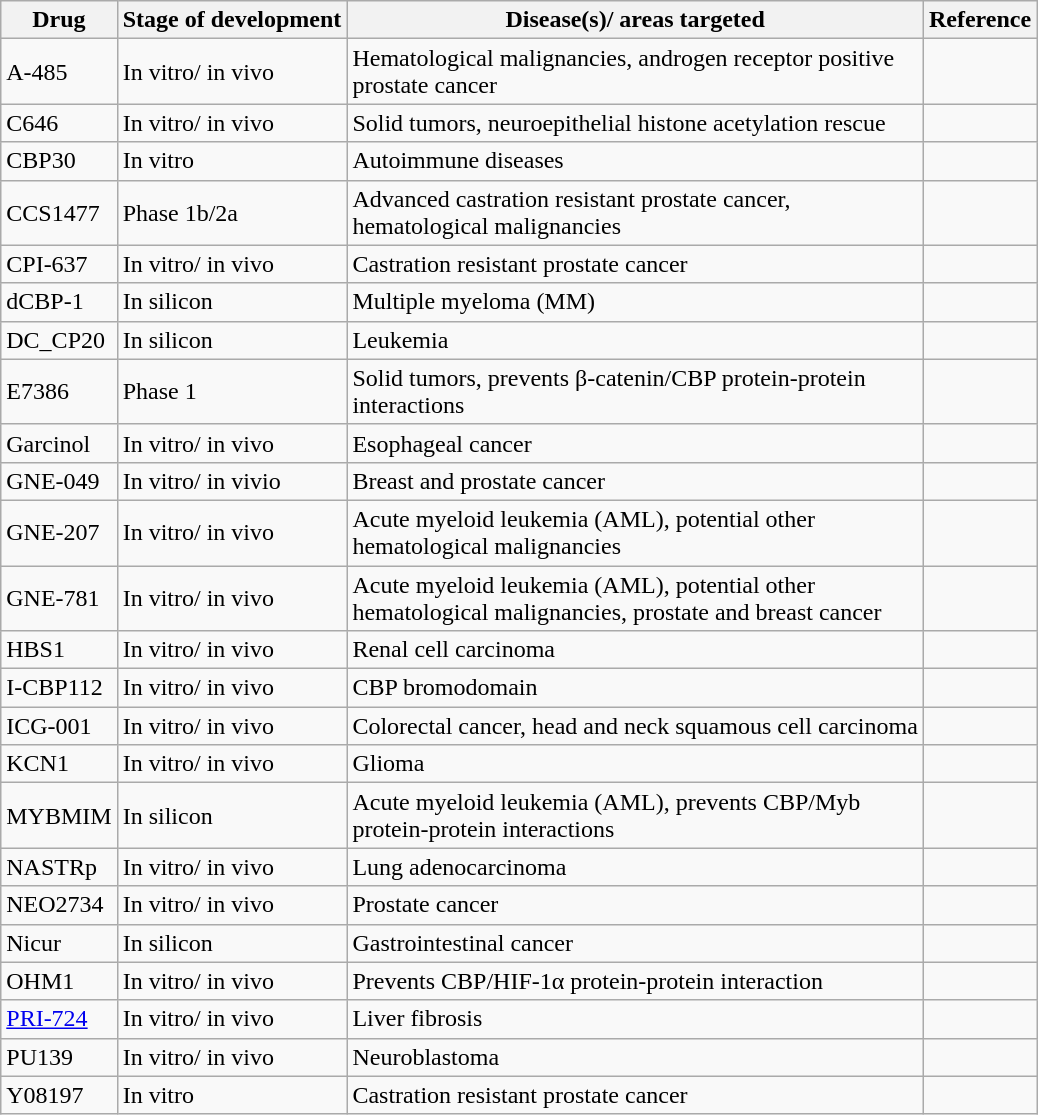<table class="wikitable">
<tr>
<th>Drug</th>
<th>Stage of development</th>
<th>Disease(s)/ areas targeted</th>
<th>Reference</th>
</tr>
<tr>
<td>A-485</td>
<td>In vitro/ in vivo</td>
<td>Hematological malignancies, androgen receptor positive<br>prostate cancer</td>
<td></td>
</tr>
<tr>
<td>C646</td>
<td>In vitro/ in vivo</td>
<td>Solid tumors, neuroepithelial histone acetylation rescue</td>
<td></td>
</tr>
<tr>
<td>CBP30</td>
<td>In vitro</td>
<td>Autoimmune diseases</td>
<td></td>
</tr>
<tr>
<td>CCS1477</td>
<td>Phase 1b/2a</td>
<td>Advanced castration resistant prostate cancer,<br>hematological malignancies</td>
<td></td>
</tr>
<tr>
<td>CPI-637</td>
<td>In vitro/ in vivo</td>
<td>Castration resistant prostate cancer</td>
<td></td>
</tr>
<tr>
<td>dCBP-1</td>
<td>In silicon</td>
<td>Multiple myeloma (MM)</td>
<td></td>
</tr>
<tr>
<td>DC_CP20</td>
<td>In silicon</td>
<td>Leukemia</td>
<td></td>
</tr>
<tr>
<td>E7386</td>
<td>Phase 1</td>
<td>Solid tumors, prevents β-catenin/CBP protein-protein<br>interactions</td>
<td></td>
</tr>
<tr>
<td>Garcinol</td>
<td>In vitro/ in vivo</td>
<td>Esophageal cancer</td>
<td></td>
</tr>
<tr>
<td>GNE-049</td>
<td>In vitro/ in vivio</td>
<td>Breast and prostate cancer</td>
<td></td>
</tr>
<tr>
<td>GNE-207</td>
<td>In vitro/ in vivo</td>
<td>Acute myeloid leukemia (AML), potential other<br>hematological malignancies</td>
<td></td>
</tr>
<tr>
<td>GNE-781</td>
<td>In vitro/ in vivo</td>
<td>Acute myeloid leukemia (AML), potential other<br>hematological malignancies, prostate and breast cancer</td>
<td></td>
</tr>
<tr>
<td>HBS1</td>
<td>In vitro/ in vivo</td>
<td>Renal cell carcinoma</td>
<td></td>
</tr>
<tr>
<td>I-CBP112</td>
<td>In vitro/ in vivo</td>
<td>CBP bromodomain</td>
<td></td>
</tr>
<tr>
<td>ICG-001</td>
<td>In vitro/ in vivo</td>
<td>Colorectal cancer, head and neck squamous cell carcinoma</td>
<td></td>
</tr>
<tr>
<td>KCN1</td>
<td>In vitro/ in vivo</td>
<td>Glioma</td>
<td></td>
</tr>
<tr>
<td>MYBMIM</td>
<td>In silicon</td>
<td>Acute myeloid leukemia (AML), prevents CBP/Myb<br>protein-protein interactions</td>
<td></td>
</tr>
<tr>
<td>NASTRp</td>
<td>In vitro/ in vivo</td>
<td>Lung adenocarcinoma</td>
<td></td>
</tr>
<tr>
<td>NEO2734</td>
<td>In vitro/ in vivo</td>
<td>Prostate cancer</td>
<td></td>
</tr>
<tr>
<td>Nicur</td>
<td>In silicon</td>
<td>Gastrointestinal cancer</td>
<td></td>
</tr>
<tr>
<td>OHM1</td>
<td>In vitro/ in vivo</td>
<td>Prevents CBP/HIF-1α protein-protein interaction</td>
<td></td>
</tr>
<tr>
<td><a href='#'>PRI-724</a></td>
<td>In vitro/ in vivo</td>
<td>Liver fibrosis</td>
<td></td>
</tr>
<tr>
<td>PU139</td>
<td>In vitro/ in vivo</td>
<td>Neuroblastoma</td>
<td></td>
</tr>
<tr>
<td>Y08197</td>
<td>In vitro</td>
<td>Castration resistant prostate cancer</td>
<td></td>
</tr>
</table>
